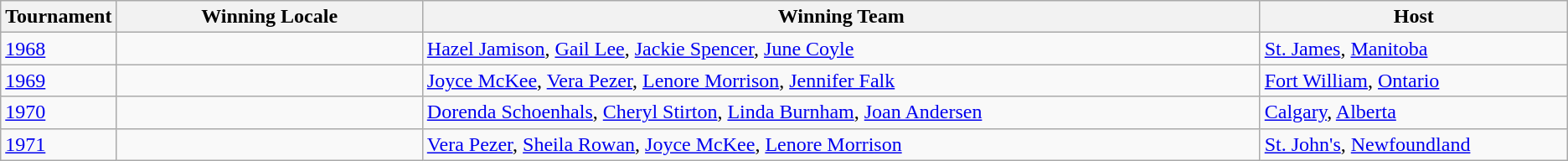<table class="wikitable">
<tr>
<th scope="col">Tournament</th>
<th scope="col" style="width:20%;">Winning Locale</th>
<th scope="col" style="width:55%;">Winning Team</th>
<th scope="col" style="width:20%;">Host</th>
</tr>
<tr>
<td><a href='#'>1968</a></td>
<td></td>
<td><a href='#'>Hazel Jamison</a>, <a href='#'>Gail Lee</a>, <a href='#'>Jackie Spencer</a>, <a href='#'>June Coyle</a></td>
<td><a href='#'>St. James</a>, <a href='#'>Manitoba</a></td>
</tr>
<tr>
<td><a href='#'>1969</a></td>
<td></td>
<td><a href='#'>Joyce McKee</a>, <a href='#'>Vera Pezer</a>, <a href='#'>Lenore Morrison</a>, <a href='#'>Jennifer Falk</a></td>
<td><a href='#'>Fort William</a>, <a href='#'>Ontario</a></td>
</tr>
<tr>
<td><a href='#'>1970</a></td>
<td></td>
<td><a href='#'>Dorenda Schoenhals</a>, <a href='#'>Cheryl Stirton</a>, <a href='#'>Linda Burnham</a>, <a href='#'>Joan Andersen</a></td>
<td><a href='#'>Calgary</a>, <a href='#'>Alberta</a></td>
</tr>
<tr>
<td><a href='#'>1971</a></td>
<td></td>
<td><a href='#'>Vera Pezer</a>, <a href='#'>Sheila Rowan</a>, <a href='#'>Joyce McKee</a>, <a href='#'>Lenore Morrison</a></td>
<td><a href='#'>St. John's</a>, <a href='#'>Newfoundland</a></td>
</tr>
</table>
